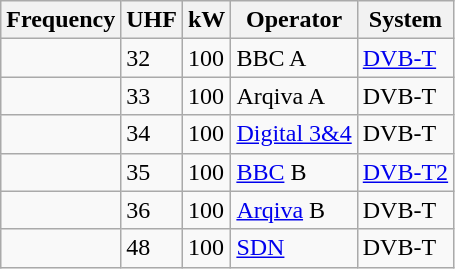<table class="wikitable sortable">
<tr>
<th>Frequency</th>
<th>UHF</th>
<th>kW</th>
<th>Operator</th>
<th>System</th>
</tr>
<tr>
<td></td>
<td>32</td>
<td>100</td>
<td>BBC A</td>
<td><a href='#'>DVB-T</a></td>
</tr>
<tr>
<td></td>
<td>33</td>
<td>100</td>
<td>Arqiva A</td>
<td>DVB-T</td>
</tr>
<tr>
<td></td>
<td>34</td>
<td>100</td>
<td><a href='#'>Digital 3&4</a></td>
<td>DVB-T</td>
</tr>
<tr>
<td></td>
<td>35</td>
<td>100</td>
<td><a href='#'>BBC</a> B</td>
<td><a href='#'>DVB-T2</a></td>
</tr>
<tr>
<td></td>
<td>36</td>
<td>100</td>
<td><a href='#'>Arqiva</a> B</td>
<td>DVB-T</td>
</tr>
<tr>
<td></td>
<td>48</td>
<td>100</td>
<td><a href='#'>SDN</a></td>
<td>DVB-T</td>
</tr>
</table>
